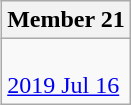<table class=wikitable align=right>
<tr>
<th>Member 21</th>
</tr>
<tr>
<td><br><a href='#'>2019 Jul 16</a></td>
</tr>
</table>
